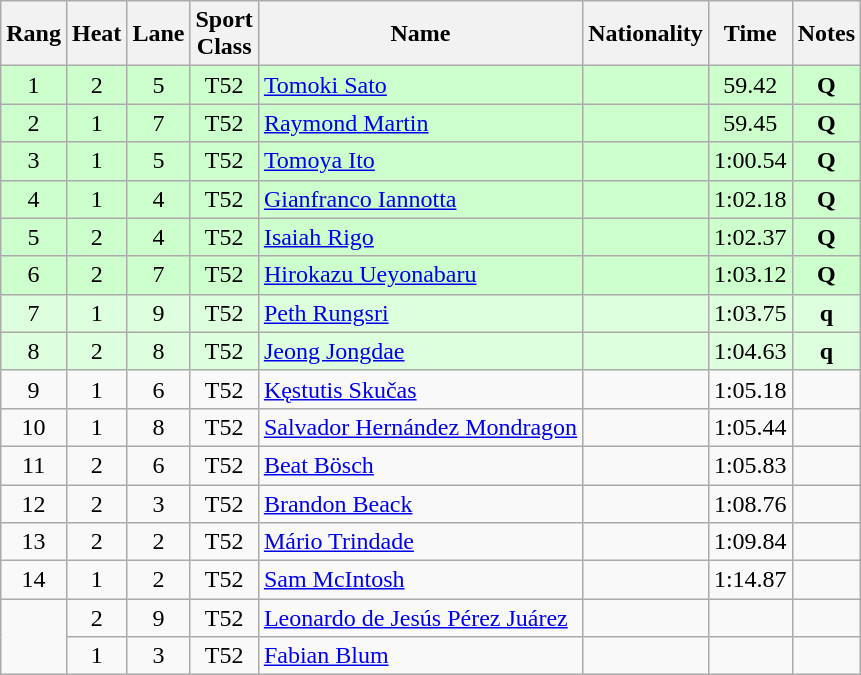<table class="wikitable sortable" style="text-align:center">
<tr>
<th>Rang</th>
<th>Heat</th>
<th>Lane</th>
<th>Sport<br>Class</th>
<th>Name</th>
<th>Nationality</th>
<th>Time</th>
<th>Notes</th>
</tr>
<tr bgcolor="ccffcc">
<td>1</td>
<td>2</td>
<td>5</td>
<td>T52</td>
<td align="left"><a href='#'>Tomoki Sato</a></td>
<td align="left"></td>
<td>59.42</td>
<td><strong>Q</strong></td>
</tr>
<tr bgcolor="ccffcc">
<td>2</td>
<td>1</td>
<td>7</td>
<td>T52</td>
<td align="left"><a href='#'>Raymond Martin</a></td>
<td align="left"></td>
<td>59.45</td>
<td><strong>Q</strong></td>
</tr>
<tr bgcolor="ccffcc">
<td>3</td>
<td>1</td>
<td>5</td>
<td>T52</td>
<td align="left"><a href='#'>Tomoya Ito</a></td>
<td align="left"></td>
<td>1:00.54</td>
<td><strong>Q</strong></td>
</tr>
<tr bgcolor="ccffcc">
<td>4</td>
<td>1</td>
<td>4</td>
<td>T52</td>
<td align="left"><a href='#'>Gianfranco Iannotta</a></td>
<td align="left"></td>
<td>1:02.18</td>
<td><strong>Q</strong></td>
</tr>
<tr bgcolor="ccffcc">
<td>5</td>
<td>2</td>
<td>4</td>
<td>T52</td>
<td align="left"><a href='#'>Isaiah Rigo</a></td>
<td align="left"></td>
<td>1:02.37</td>
<td><strong>Q</strong></td>
</tr>
<tr bgcolor="ccffcc">
<td>6</td>
<td>2</td>
<td>7</td>
<td>T52</td>
<td align="left"><a href='#'>Hirokazu Ueyonabaru</a></td>
<td align="left"></td>
<td>1:03.12</td>
<td><strong>Q</strong></td>
</tr>
<tr bgcolor="ddffdd">
<td>7</td>
<td>1</td>
<td>9</td>
<td>T52</td>
<td align="left"><a href='#'>Peth Rungsri</a></td>
<td align="left"></td>
<td>1:03.75</td>
<td><strong>q</strong></td>
</tr>
<tr bgcolor="ddffdd">
<td>8</td>
<td>2</td>
<td>8</td>
<td>T52</td>
<td align="left"><a href='#'>Jeong Jongdae</a></td>
<td align="left"></td>
<td>1:04.63</td>
<td><strong>q</strong></td>
</tr>
<tr>
<td>9</td>
<td>1</td>
<td>6</td>
<td>T52</td>
<td align="left"><a href='#'>Kęstutis Skučas</a></td>
<td align="left"></td>
<td>1:05.18</td>
<td></td>
</tr>
<tr>
<td>10</td>
<td>1</td>
<td>8</td>
<td>T52</td>
<td align="left"><a href='#'>Salvador Hernández Mondragon</a></td>
<td align="left"></td>
<td>1:05.44</td>
<td></td>
</tr>
<tr>
<td>11</td>
<td>2</td>
<td>6</td>
<td>T52</td>
<td align="left"><a href='#'>Beat Bösch</a></td>
<td align="left"></td>
<td>1:05.83</td>
<td></td>
</tr>
<tr>
<td>12</td>
<td>2</td>
<td>3</td>
<td>T52</td>
<td align="left"><a href='#'>Brandon Beack</a></td>
<td align="left"></td>
<td>1:08.76</td>
<td></td>
</tr>
<tr>
<td>13</td>
<td>2</td>
<td>2</td>
<td>T52</td>
<td align="left"><a href='#'>Mário Trindade</a></td>
<td align="left"></td>
<td>1:09.84</td>
<td></td>
</tr>
<tr>
<td>14</td>
<td>1</td>
<td>2</td>
<td>T52</td>
<td align="left"><a href='#'>Sam McIntosh</a></td>
<td align="left"></td>
<td>1:14.87</td>
<td></td>
</tr>
<tr>
<td rowspan="2"></td>
<td>2</td>
<td>9</td>
<td>T52</td>
<td align="left"><a href='#'>Leonardo de Jesús Pérez Juárez</a></td>
<td align="left"></td>
<td></td>
<td></td>
</tr>
<tr>
<td>1</td>
<td>3</td>
<td>T52</td>
<td align="left"><a href='#'>Fabian Blum</a></td>
<td align="left"></td>
<td></td>
<td></td>
</tr>
</table>
